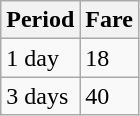<table class="wikitable">
<tr>
<th>Period</th>
<th>Fare</th>
</tr>
<tr>
<td>1 day</td>
<td>18</td>
</tr>
<tr>
<td>3 days</td>
<td>40</td>
</tr>
</table>
